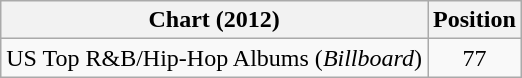<table class="wikitable">
<tr>
<th>Chart (2012)</th>
<th>Position</th>
</tr>
<tr>
<td>US Top R&B/Hip-Hop Albums (<em>Billboard</em>)</td>
<td align="center">77</td>
</tr>
</table>
